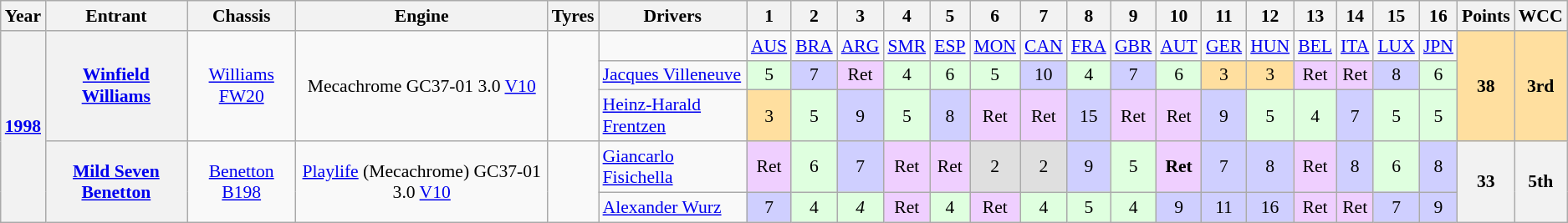<table class="wikitable" style="text-align:center; font-size:90%">
<tr>
<th>Year</th>
<th>Entrant</th>
<th>Chassis</th>
<th>Engine</th>
<th>Tyres</th>
<th>Drivers</th>
<th>1</th>
<th>2</th>
<th>3</th>
<th>4</th>
<th>5</th>
<th>6</th>
<th>7</th>
<th>8</th>
<th>9</th>
<th>10</th>
<th>11</th>
<th>12</th>
<th>13</th>
<th>14</th>
<th>15</th>
<th>16</th>
<th>Points</th>
<th>WCC</th>
</tr>
<tr>
<th rowspan="5"><a href='#'>1998</a></th>
<th rowspan="3"><a href='#'>Winfield Williams</a></th>
<td rowspan="3"><a href='#'>Williams FW20</a></td>
<td rowspan="3">Mecachrome GC37-01 3.0 <a href='#'>V10</a></td>
<td rowspan="3"></td>
<td></td>
<td><a href='#'>AUS</a></td>
<td><a href='#'>BRA</a></td>
<td><a href='#'>ARG</a></td>
<td><a href='#'>SMR</a></td>
<td><a href='#'>ESP</a></td>
<td><a href='#'>MON</a></td>
<td><a href='#'>CAN</a></td>
<td><a href='#'>FRA</a></td>
<td><a href='#'>GBR</a></td>
<td><a href='#'>AUT</a></td>
<td><a href='#'>GER</a></td>
<td><a href='#'>HUN</a></td>
<td><a href='#'>BEL</a></td>
<td><a href='#'>ITA</a></td>
<td><a href='#'>LUX</a></td>
<td><a href='#'>JPN</a></td>
<th rowspan="3" style="background:#FFDF9F;">38</th>
<th rowspan="3" style="background:#FFDF9F;">3rd</th>
</tr>
<tr>
<td align=left> <a href='#'>Jacques Villeneuve</a></td>
<td style="background:#DFFFDF;">5</td>
<td style="background:#CFCFFF;">7</td>
<td style="background:#EFCFFF;">Ret</td>
<td style="background:#DFFFDF;">4</td>
<td style="background:#DFFFDF;">6</td>
<td style="background:#DFFFDF;">5</td>
<td style="background:#CFCFFF;">10</td>
<td style="background:#DFFFDF;">4</td>
<td style="background:#CFCFFF;">7</td>
<td style="background:#DFFFDF;">6</td>
<td style="background:#FFDF9F;">3</td>
<td style="background:#FFDF9F;">3</td>
<td style="background:#EFCFFF;">Ret</td>
<td style="background:#EFCFFF;">Ret</td>
<td style="background:#CFCFFF;">8</td>
<td style="background:#DFFFDF;">6</td>
</tr>
<tr>
<td align=left> <a href='#'>Heinz-Harald Frentzen</a></td>
<td style="background:#FFDF9F;">3</td>
<td style="background:#DFFFDF;">5</td>
<td style="background:#CFCFFF;">9</td>
<td style="background:#DFFFDF;">5</td>
<td style="background:#CFCFFF;">8</td>
<td style="background:#EFCFFF;">Ret</td>
<td style="background:#EFCFFF;">Ret</td>
<td style="background:#CFCFFF;">15</td>
<td style="background:#EFCFFF;">Ret</td>
<td style="background:#EFCFFF;">Ret</td>
<td style="background:#CFCFFF;">9</td>
<td style="background:#DFFFDF;">5</td>
<td style="background:#DFFFDF;">4</td>
<td style="background:#CFCFFF;">7</td>
<td style="background:#DFFFDF;">5</td>
<td style="background:#DFFFDF;">5</td>
</tr>
<tr>
<th rowspan="2"><a href='#'>Mild Seven Benetton</a></th>
<td rowspan="2"><a href='#'>Benetton B198</a></td>
<td rowspan="2"><a href='#'>Playlife</a> (Mecachrome) GC37-01 3.0 <a href='#'>V10</a></td>
<td rowspan="2"></td>
<td align=left> <a href='#'>Giancarlo Fisichella</a></td>
<td style="background:#EFCFFF;">Ret</td>
<td style="background:#DFFFDF;">6</td>
<td style="background:#CFCFFF;">7</td>
<td style="background:#EFCFFF;">Ret</td>
<td style="background:#EFCFFF;">Ret</td>
<td style="background:#DFDFDF;">2</td>
<td style="background:#DFDFDF;">2</td>
<td style="background:#CFCFFF;">9</td>
<td style="background:#DFFFDF;">5</td>
<td style="background:#EFCFFF;"><strong>Ret</strong></td>
<td style="background:#CFCFFF;">7</td>
<td style="background:#CFCFFF;">8</td>
<td style="background:#EFCFFF;">Ret</td>
<td style="background:#CFCFFF;">8</td>
<td style="background:#DFFFDF;">6</td>
<td style="background:#CFCFFF;">8</td>
<th rowspan="2">33</th>
<th rowspan="2">5th</th>
</tr>
<tr>
<td align=left> <a href='#'>Alexander Wurz</a></td>
<td style="background:#CFCFFF;">7</td>
<td style="background:#DFFFDF;">4</td>
<td style="background:#DFFFDF;"><em>4</em></td>
<td style="background:#EFCFFF;">Ret</td>
<td style="background:#DFFFDF;">4</td>
<td style="background:#EFCFFF;">Ret</td>
<td style="background:#DFFFDF;">4</td>
<td style="background:#DFFFDF;">5</td>
<td style="background:#DFFFDF;">4</td>
<td style="background:#CFCFFF;">9</td>
<td style="background:#CFCFFF;">11</td>
<td style="background:#CFCFFF;">16</td>
<td style="background:#EFCFFF;">Ret</td>
<td style="background:#EFCFFF;">Ret</td>
<td style="background:#CFCFFF;">7</td>
<td style="background:#CFCFFF;">9</td>
</tr>
</table>
